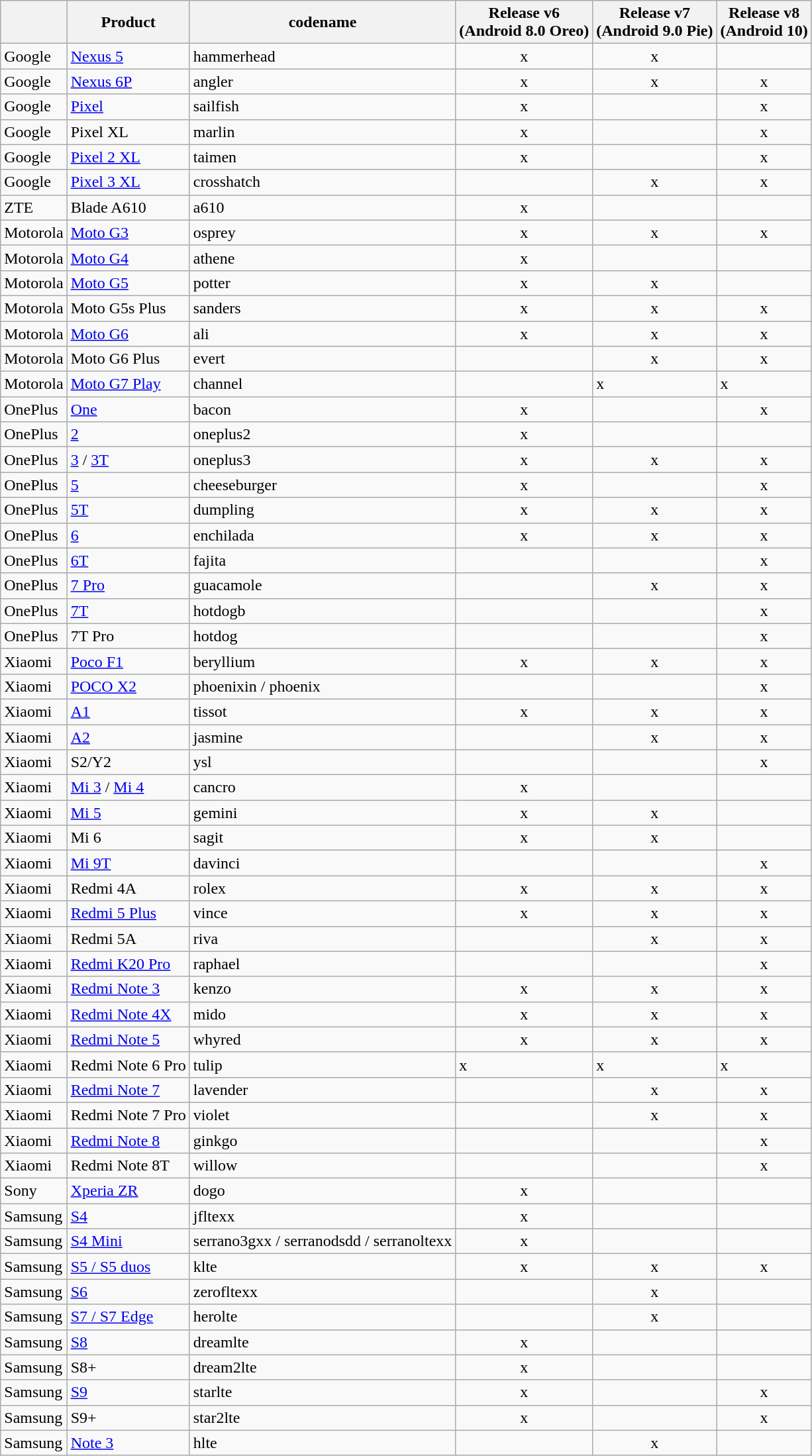<table class="wikitable">
<tr>
<th></th>
<th>Product</th>
<th>codename</th>
<th scope="col" style="text-align:center;">Release v6<br>(Android 8.0 Oreo)<br></th>
<th scope="col" style="text-align:center;">Release v7<br>(Android 9.0 Pie)</th>
<th scope="col" style="text-align:center;">Release v8<br>(Android 10)</th>
</tr>
<tr>
<td>Google</td>
<td><a href='#'>Nexus 5</a></td>
<td>hammerhead</td>
<td style="text-align:center;">x</td>
<td style="text-align:center;">x</td>
<td></td>
</tr>
<tr>
<td>Google</td>
<td><a href='#'>Nexus 6P</a></td>
<td>angler</td>
<td style="text-align:center;">x</td>
<td style="text-align:center;">x</td>
<td style="text-align:center;">x</td>
</tr>
<tr>
<td>Google</td>
<td><a href='#'>Pixel</a></td>
<td>sailfish</td>
<td style="text-align:center;">x</td>
<td style="text-align:center;"></td>
<td style="text-align:center;">x</td>
</tr>
<tr>
<td>Google</td>
<td>Pixel XL</td>
<td>marlin</td>
<td style="text-align:center;">x</td>
<td style="text-align:center;"></td>
<td style="text-align:center;">x</td>
</tr>
<tr>
<td>Google</td>
<td><a href='#'>Pixel 2 XL</a></td>
<td>taimen</td>
<td style="text-align:center;">x</td>
<td style="text-align:center;"></td>
<td style="text-align:center;">x</td>
</tr>
<tr>
<td>Google</td>
<td><a href='#'>Pixel 3 XL</a></td>
<td>crosshatch</td>
<td style="text-align:center;"></td>
<td style="text-align:center;">x</td>
<td style="text-align:center;">x</td>
</tr>
<tr>
<td>ZTE</td>
<td>Blade A610</td>
<td>a610</td>
<td style="text-align:center;">x</td>
<td style="text-align:center;"></td>
<td></td>
</tr>
<tr>
<td>Motorola</td>
<td><a href='#'>Moto G3</a></td>
<td>osprey</td>
<td style="text-align:center;">x</td>
<td style="text-align:center;">x</td>
<td style="text-align:center;">x</td>
</tr>
<tr>
<td>Motorola</td>
<td><a href='#'>Moto G4</a></td>
<td>athene</td>
<td style="text-align:center;">x</td>
<td style="text-align:center;"></td>
<td></td>
</tr>
<tr>
<td>Motorola</td>
<td><a href='#'>Moto G5</a></td>
<td>potter</td>
<td style="text-align:center;">x</td>
<td style="text-align:center;">x</td>
<td></td>
</tr>
<tr>
<td>Motorola</td>
<td>Moto G5s Plus</td>
<td>sanders</td>
<td style="text-align:center;">x</td>
<td style="text-align:center;">x</td>
<td style="text-align:center;">x</td>
</tr>
<tr>
<td>Motorola</td>
<td><a href='#'>Moto G6</a></td>
<td>ali</td>
<td style="text-align:center;">x</td>
<td style="text-align:center;">x</td>
<td style="text-align:center;">x</td>
</tr>
<tr>
<td>Motorola</td>
<td>Moto G6 Plus</td>
<td>evert</td>
<td style="text-align:center;"></td>
<td style="text-align:center;">x</td>
<td style="text-align:center;">x</td>
</tr>
<tr>
<td>Motorola</td>
<td><a href='#'>Moto G7 Play</a></td>
<td>channel</td>
<td></td>
<td>x</td>
<td>x</td>
</tr>
<tr>
<td>OnePlus</td>
<td><a href='#'>One</a></td>
<td>bacon</td>
<td style="text-align:center;">x</td>
<td style="text-align:center;"></td>
<td style="text-align:center;">x</td>
</tr>
<tr>
<td>OnePlus</td>
<td><a href='#'>2</a></td>
<td>oneplus2</td>
<td style="text-align:center;">x</td>
<td></td>
<td></td>
</tr>
<tr>
<td>OnePlus</td>
<td><a href='#'>3</a> / <a href='#'>3T</a></td>
<td>oneplus3</td>
<td style="text-align:center;">x</td>
<td style="text-align:center;">x</td>
<td style="text-align:center;">x</td>
</tr>
<tr>
<td>OnePlus</td>
<td><a href='#'>5</a></td>
<td>cheeseburger</td>
<td style="text-align:center;">x</td>
<td style="text-align:center;"></td>
<td style="text-align:center;">x</td>
</tr>
<tr>
<td>OnePlus</td>
<td><a href='#'>5T</a></td>
<td>dumpling</td>
<td style="text-align:center;">x</td>
<td style="text-align:center;">x</td>
<td style="text-align:center;">x</td>
</tr>
<tr>
<td>OnePlus</td>
<td><a href='#'>6</a></td>
<td>enchilada</td>
<td style="text-align:center;">x</td>
<td style="text-align:center;">x</td>
<td style="text-align:center;">x</td>
</tr>
<tr>
<td>OnePlus</td>
<td><a href='#'>6T</a></td>
<td>fajita</td>
<td style="text-align:center;"></td>
<td style="text-align:center;"></td>
<td style="text-align:center;">x</td>
</tr>
<tr>
<td>OnePlus</td>
<td><a href='#'>7 Pro</a></td>
<td>guacamole</td>
<td style="text-align:center;"></td>
<td style="text-align:center;">x</td>
<td style="text-align:center;">x</td>
</tr>
<tr>
<td>OnePlus</td>
<td><a href='#'>7T</a></td>
<td>hotdogb</td>
<td style="text-align:center;"></td>
<td style="text-align:center;"></td>
<td style="text-align:center;">x</td>
</tr>
<tr>
<td>OnePlus</td>
<td>7T Pro</td>
<td>hotdog</td>
<td style="text-align:center;"></td>
<td style="text-align:center;"></td>
<td style="text-align:center;">x</td>
</tr>
<tr>
<td>Xiaomi</td>
<td><a href='#'>Poco F1</a></td>
<td>beryllium</td>
<td style="text-align:center;">x</td>
<td style="text-align:center;">x</td>
<td style="text-align:center;">x</td>
</tr>
<tr>
<td>Xiaomi</td>
<td><a href='#'>POCO X2</a></td>
<td>phoenixin / phoenix</td>
<td style="text-align:center;"></td>
<td style="text-align:center;"></td>
<td style="text-align:center;">x</td>
</tr>
<tr>
<td>Xiaomi</td>
<td><a href='#'>A1</a></td>
<td>tissot</td>
<td style="text-align:center;">x</td>
<td style="text-align:center;">x</td>
<td style="text-align:center;">x</td>
</tr>
<tr>
<td>Xiaomi</td>
<td><a href='#'>A2</a></td>
<td>jasmine</td>
<td></td>
<td style="text-align:center;">x</td>
<td style="text-align:center;">x</td>
</tr>
<tr>
<td>Xiaomi</td>
<td>S2/Y2</td>
<td>ysl</td>
<td></td>
<td></td>
<td style="text-align:center;">x</td>
</tr>
<tr>
<td>Xiaomi</td>
<td><a href='#'>Mi 3</a> / <a href='#'>Mi 4</a></td>
<td>cancro</td>
<td style="text-align:center;">x</td>
<td></td>
<td></td>
</tr>
<tr>
<td>Xiaomi</td>
<td><a href='#'>Mi 5</a></td>
<td>gemini</td>
<td style="text-align:center;">x</td>
<td style="text-align:center;">x</td>
<td></td>
</tr>
<tr>
<td>Xiaomi</td>
<td>Mi 6</td>
<td>sagit</td>
<td style="text-align:center;">x</td>
<td style="text-align:center;">x</td>
<td></td>
</tr>
<tr>
<td>Xiaomi</td>
<td><a href='#'>Mi 9T</a></td>
<td>davinci</td>
<td style="text-align:center;"></td>
<td style="text-align:center;"></td>
<td style="text-align:center;">x</td>
</tr>
<tr>
<td>Xiaomi</td>
<td>Redmi 4A</td>
<td>rolex</td>
<td style="text-align:center;">x</td>
<td style="text-align:center;">x</td>
<td style="text-align:center;">x</td>
</tr>
<tr>
<td>Xiaomi</td>
<td><a href='#'>Redmi 5 Plus</a></td>
<td>vince</td>
<td style="text-align:center;">x</td>
<td style="text-align:center;">x</td>
<td style="text-align:center;">x</td>
</tr>
<tr>
<td>Xiaomi</td>
<td>Redmi 5A</td>
<td>riva</td>
<td></td>
<td style="text-align:center;">x</td>
<td style="text-align:center;">x</td>
</tr>
<tr>
<td>Xiaomi</td>
<td><a href='#'>Redmi K20 Pro</a></td>
<td>raphael</td>
<td></td>
<td></td>
<td style="text-align:center;">x</td>
</tr>
<tr>
<td>Xiaomi</td>
<td><a href='#'>Redmi Note 3</a></td>
<td>kenzo</td>
<td style="text-align:center;">x</td>
<td style="text-align:center;">x</td>
<td style="text-align:center;">x</td>
</tr>
<tr>
<td>Xiaomi</td>
<td><a href='#'>Redmi Note 4X</a></td>
<td>mido</td>
<td style="text-align:center;">x</td>
<td style="text-align:center;">x</td>
<td style="text-align:center;">x</td>
</tr>
<tr>
<td>Xiaomi</td>
<td><a href='#'>Redmi Note 5</a></td>
<td>whyred</td>
<td style="text-align:center;">x</td>
<td style="text-align:center;">x</td>
<td style="text-align:center;">x</td>
</tr>
<tr>
<td>Xiaomi</td>
<td>Redmi Note 6 Pro</td>
<td>tulip</td>
<td>x</td>
<td>x</td>
<td>x</td>
</tr>
<tr>
<td>Xiaomi</td>
<td><a href='#'>Redmi Note 7</a></td>
<td>lavender</td>
<td></td>
<td style="text-align:center;">x</td>
<td style="text-align:center;">x</td>
</tr>
<tr>
<td>Xiaomi</td>
<td>Redmi Note 7 Pro</td>
<td>violet</td>
<td></td>
<td style="text-align:center;">x</td>
<td style="text-align:center;">x</td>
</tr>
<tr>
<td>Xiaomi</td>
<td><a href='#'>Redmi Note 8</a></td>
<td>ginkgo</td>
<td></td>
<td></td>
<td style="text-align:center;">x</td>
</tr>
<tr>
<td>Xiaomi</td>
<td>Redmi Note 8T</td>
<td>willow</td>
<td></td>
<td></td>
<td style="text-align:center;">x</td>
</tr>
<tr>
<td>Sony</td>
<td><a href='#'>Xperia ZR</a></td>
<td>dogo</td>
<td style="text-align:center;">x</td>
<td></td>
<td></td>
</tr>
<tr>
<td>Samsung</td>
<td><a href='#'>S4</a></td>
<td>jfltexx</td>
<td style="text-align:center;">x</td>
<td style="text-align:center;"></td>
<td></td>
</tr>
<tr>
<td>Samsung</td>
<td><a href='#'>S4 Mini</a></td>
<td>serrano3gxx / serranodsdd / serranoltexx</td>
<td style="text-align:center;">x</td>
<td style="text-align:center;"></td>
<td></td>
</tr>
<tr>
<td>Samsung</td>
<td><a href='#'>S5  / S5 duos</a></td>
<td>klte</td>
<td style="text-align:center;">x</td>
<td style="text-align:center;">x</td>
<td style="text-align:center;">x</td>
</tr>
<tr>
<td>Samsung</td>
<td><a href='#'>S6</a></td>
<td>zerofltexx</td>
<td style="text-align:center;"></td>
<td style="text-align:center;">x</td>
<td></td>
</tr>
<tr>
<td>Samsung</td>
<td><a href='#'>S7  / S7 Edge</a></td>
<td>herolte</td>
<td style="text-align:center;"></td>
<td style="text-align:center;">x</td>
<td></td>
</tr>
<tr>
<td>Samsung</td>
<td><a href='#'>S8</a></td>
<td>dreamlte</td>
<td style="text-align:center;">x</td>
<td></td>
<td></td>
</tr>
<tr>
<td>Samsung</td>
<td>S8+</td>
<td>dream2lte</td>
<td style="text-align:center;">x</td>
<td></td>
<td></td>
</tr>
<tr>
<td>Samsung</td>
<td><a href='#'>S9</a></td>
<td>starlte</td>
<td style="text-align:center;">x</td>
<td></td>
<td style="text-align:center;">x</td>
</tr>
<tr>
<td>Samsung</td>
<td>S9+</td>
<td>star2lte</td>
<td style="text-align:center;">x</td>
<td></td>
<td style="text-align:center;">x</td>
</tr>
<tr>
<td>Samsung</td>
<td><a href='#'>Note 3</a></td>
<td>hlte</td>
<td style="text-align:center;"></td>
<td style="text-align:center;">x</td>
<td></td>
</tr>
</table>
